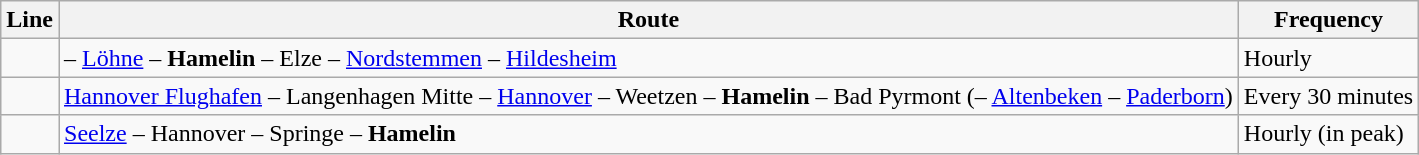<table class="wikitable">
<tr>
<th>Line</th>
<th>Route</th>
<th>Frequency</th>
</tr>
<tr>
<td></td>
<td> – <a href='#'>Löhne</a> – <strong>Hamelin</strong> – Elze – <a href='#'>Nordstemmen</a> – <a href='#'>Hildesheim</a></td>
<td>Hourly</td>
</tr>
<tr>
<td></td>
<td><a href='#'>Hannover Flughafen</a> – Langenhagen Mitte – <a href='#'>Hannover</a> – Weetzen – <strong>Hamelin</strong> – Bad Pyrmont (– <a href='#'>Altenbeken</a> – <a href='#'>Paderborn</a>)</td>
<td>Every 30 minutes</td>
</tr>
<tr>
<td></td>
<td><a href='#'>Seelze</a> – Hannover – Springe – <strong>Hamelin</strong></td>
<td>Hourly (in peak)</td>
</tr>
</table>
